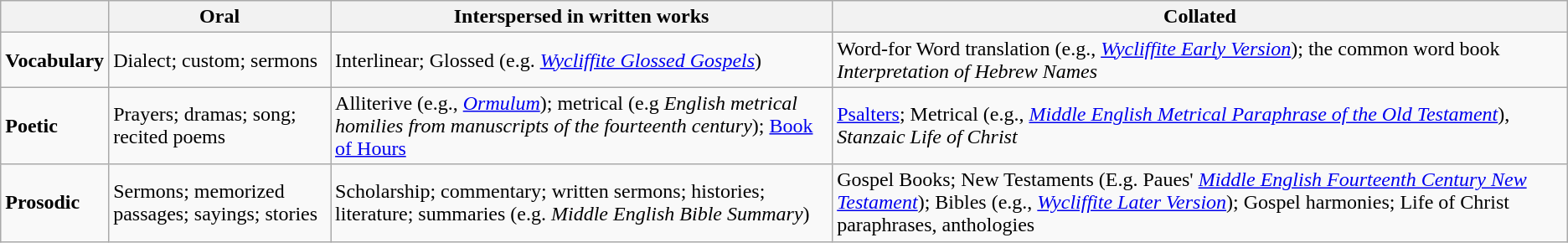<table class="wikitable">
<tr>
<th></th>
<th>Oral</th>
<th>Interspersed in written works</th>
<th>Collated</th>
</tr>
<tr>
<td><strong>Vocabulary</strong></td>
<td>Dialect; custom; sermons</td>
<td>Interlinear; Glossed (e.g. <em><a href='#'>Wycliffite Glossed Gospels</a></em>)</td>
<td>Word-for Word translation (e.g., <em><a href='#'>Wycliffite Early Version</a></em>); the common word book <em>Interpretation of Hebrew Names</em></td>
</tr>
<tr>
<td><strong>Poetic</strong></td>
<td>Prayers; dramas; song; recited poems</td>
<td>Alliterive (e.g., <em><a href='#'>Ormulum</a></em>); metrical (e.g <em>English metrical homilies from manuscripts of the fourteenth century</em>); <a href='#'>Book of Hours</a></td>
<td><a href='#'>Psalters</a>; Metrical (e.g., <em><a href='#'>Middle English Metrical Paraphrase of the Old Testament</a></em>), <em>Stanzaic Life of Christ</em></td>
</tr>
<tr>
<td><strong>Prosodic</strong></td>
<td>Sermons; memorized passages; sayings; stories</td>
<td>Scholarship; commentary; written sermons; histories; literature; summaries (e.g. <em>Middle English Bible Summary</em>)</td>
<td>Gospel Books; New Testaments (E.g. Paues' <em><a href='#'>Middle English Fourteenth Century New Testament</a></em>); Bibles (e.g., <em><a href='#'>Wycliffite Later Version</a></em>); Gospel harmonies; Life of Christ paraphrases, anthologies</td>
</tr>
</table>
